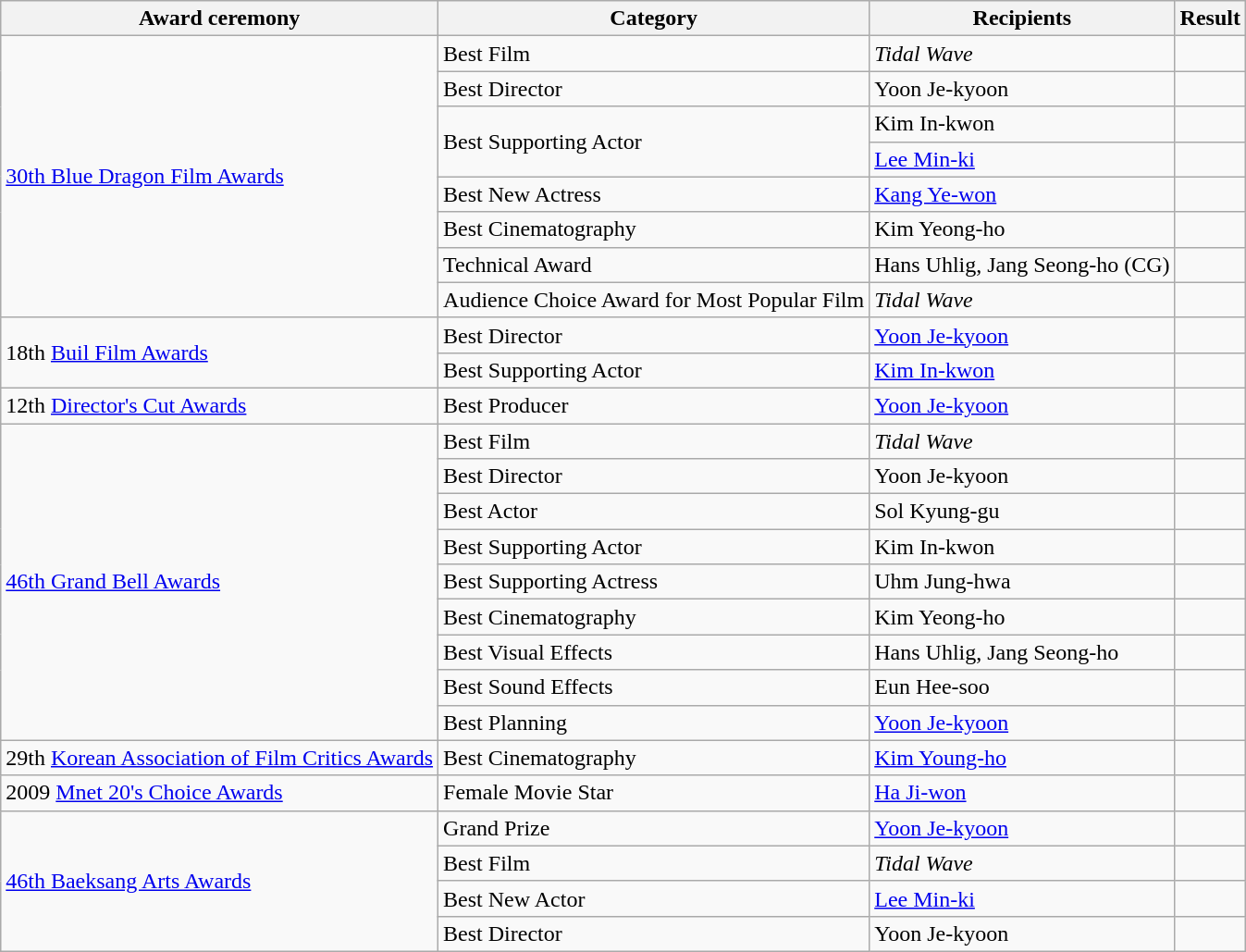<table class="wikitable sortable">
<tr>
<th>Award ceremony</th>
<th>Category</th>
<th>Recipients</th>
<th>Result</th>
</tr>
<tr>
<td rowspan=8><a href='#'>30th Blue Dragon Film Awards</a></td>
<td>Best Film</td>
<td><em>Tidal Wave</em></td>
<td></td>
</tr>
<tr>
<td>Best Director</td>
<td>Yoon Je-kyoon</td>
<td></td>
</tr>
<tr>
<td rowspan=2>Best Supporting Actor</td>
<td>Kim In-kwon</td>
<td></td>
</tr>
<tr>
<td><a href='#'>Lee Min-ki</a></td>
<td></td>
</tr>
<tr>
<td>Best New Actress</td>
<td><a href='#'>Kang Ye-won</a></td>
<td></td>
</tr>
<tr>
<td>Best Cinematography</td>
<td>Kim Yeong-ho</td>
<td></td>
</tr>
<tr>
<td>Technical Award</td>
<td>Hans Uhlig, Jang Seong-ho (CG)</td>
<td></td>
</tr>
<tr>
<td>Audience Choice Award for Most Popular Film</td>
<td><em>Tidal Wave</em></td>
<td></td>
</tr>
<tr>
<td rowspan=2>18th <a href='#'>Buil Film Awards</a></td>
<td>Best Director</td>
<td><a href='#'>Yoon Je-kyoon</a></td>
<td></td>
</tr>
<tr>
<td>Best Supporting Actor</td>
<td><a href='#'>Kim In-kwon</a></td>
<td></td>
</tr>
<tr>
<td>12th <a href='#'>Director's Cut Awards</a></td>
<td>Best Producer</td>
<td><a href='#'>Yoon Je-kyoon</a></td>
<td></td>
</tr>
<tr>
<td rowspan=9><a href='#'>46th Grand Bell Awards</a></td>
<td>Best Film</td>
<td><em>Tidal Wave</em></td>
<td></td>
</tr>
<tr>
<td>Best Director</td>
<td>Yoon Je-kyoon</td>
<td></td>
</tr>
<tr>
<td>Best Actor</td>
<td>Sol Kyung-gu</td>
<td></td>
</tr>
<tr>
<td>Best Supporting Actor</td>
<td>Kim In-kwon</td>
<td></td>
</tr>
<tr>
<td>Best Supporting Actress</td>
<td>Uhm Jung-hwa</td>
<td></td>
</tr>
<tr>
<td>Best Cinematography</td>
<td>Kim Yeong-ho</td>
<td></td>
</tr>
<tr>
<td>Best Visual Effects</td>
<td>Hans Uhlig, Jang Seong-ho</td>
<td></td>
</tr>
<tr>
<td>Best Sound Effects</td>
<td>Eun Hee-soo</td>
<td></td>
</tr>
<tr>
<td>Best Planning</td>
<td><a href='#'>Yoon Je-kyoon</a></td>
<td></td>
</tr>
<tr>
<td>29th <a href='#'>Korean Association of Film Critics Awards</a></td>
<td>Best Cinematography</td>
<td><a href='#'>Kim Young-ho</a></td>
<td></td>
</tr>
<tr>
<td>2009 <a href='#'>Mnet 20's Choice Awards</a></td>
<td>Female Movie Star</td>
<td><a href='#'>Ha Ji-won</a></td>
<td></td>
</tr>
<tr>
<td rowspan=4><a href='#'>46th Baeksang Arts Awards</a></td>
<td>Grand Prize</td>
<td><a href='#'>Yoon Je-kyoon</a></td>
<td></td>
</tr>
<tr>
<td>Best Film</td>
<td><em>Tidal Wave</em></td>
<td></td>
</tr>
<tr>
<td>Best New Actor</td>
<td><a href='#'>Lee Min-ki</a></td>
<td></td>
</tr>
<tr>
<td>Best Director</td>
<td>Yoon Je-kyoon</td>
<td></td>
</tr>
</table>
